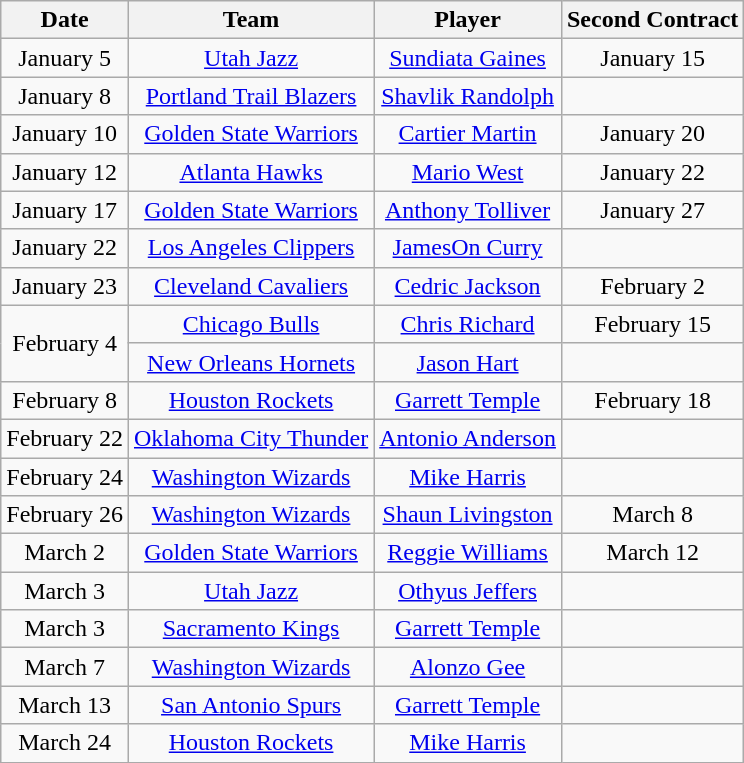<table class="wikitable" style="text-align: center">
<tr>
<th>Date</th>
<th>Team</th>
<th>Player</th>
<th>Second Contract</th>
</tr>
<tr>
<td>January 5</td>
<td><a href='#'>Utah Jazz</a></td>
<td><a href='#'>Sundiata Gaines</a></td>
<td>January 15</td>
</tr>
<tr>
<td>January 8</td>
<td><a href='#'>Portland Trail Blazers</a></td>
<td><a href='#'>Shavlik Randolph</a></td>
<td></td>
</tr>
<tr>
<td>January 10</td>
<td><a href='#'>Golden State Warriors</a></td>
<td><a href='#'>Cartier Martin</a></td>
<td>January 20</td>
</tr>
<tr>
<td>January 12</td>
<td><a href='#'>Atlanta Hawks</a></td>
<td><a href='#'>Mario West</a></td>
<td>January 22</td>
</tr>
<tr>
<td>January 17</td>
<td><a href='#'>Golden State Warriors</a></td>
<td><a href='#'>Anthony Tolliver</a></td>
<td>January 27</td>
</tr>
<tr>
<td>January 22</td>
<td><a href='#'>Los Angeles Clippers</a></td>
<td><a href='#'>JamesOn Curry</a></td>
<td></td>
</tr>
<tr>
<td>January 23</td>
<td><a href='#'>Cleveland Cavaliers</a></td>
<td><a href='#'>Cedric Jackson</a></td>
<td>February 2</td>
</tr>
<tr>
<td rowspan="2">February 4</td>
<td><a href='#'>Chicago Bulls</a></td>
<td><a href='#'>Chris Richard</a></td>
<td>February 15</td>
</tr>
<tr>
<td><a href='#'>New Orleans Hornets</a></td>
<td><a href='#'>Jason Hart</a></td>
<td></td>
</tr>
<tr>
<td>February 8</td>
<td><a href='#'>Houston Rockets</a></td>
<td><a href='#'>Garrett Temple</a></td>
<td>February 18</td>
</tr>
<tr>
<td>February 22</td>
<td><a href='#'>Oklahoma City Thunder</a></td>
<td><a href='#'>Antonio Anderson</a></td>
<td></td>
</tr>
<tr>
<td>February 24</td>
<td><a href='#'>Washington Wizards</a></td>
<td><a href='#'>Mike Harris</a></td>
<td></td>
</tr>
<tr>
<td>February 26</td>
<td><a href='#'>Washington Wizards</a></td>
<td><a href='#'>Shaun Livingston</a></td>
<td>March 8</td>
</tr>
<tr>
<td>March 2</td>
<td><a href='#'>Golden State Warriors</a></td>
<td><a href='#'>Reggie Williams</a></td>
<td>March 12</td>
</tr>
<tr>
<td>March 3</td>
<td><a href='#'>Utah Jazz</a></td>
<td><a href='#'>Othyus Jeffers</a></td>
<td></td>
</tr>
<tr>
<td>March 3</td>
<td><a href='#'>Sacramento Kings</a></td>
<td><a href='#'>Garrett Temple</a></td>
<td></td>
</tr>
<tr>
<td>March 7</td>
<td><a href='#'>Washington Wizards</a></td>
<td><a href='#'>Alonzo Gee</a></td>
<td></td>
</tr>
<tr>
<td>March 13</td>
<td><a href='#'>San Antonio Spurs</a></td>
<td><a href='#'>Garrett Temple</a></td>
<td></td>
</tr>
<tr>
<td>March 24</td>
<td><a href='#'>Houston Rockets</a></td>
<td><a href='#'>Mike Harris</a></td>
<td></td>
</tr>
</table>
